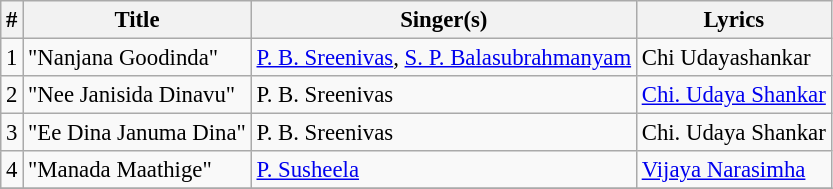<table class="wikitable" style="font-size:95%;">
<tr>
<th>#</th>
<th>Title</th>
<th>Singer(s)</th>
<th>Lyrics</th>
</tr>
<tr>
<td>1</td>
<td>"Nanjana Goodinda"</td>
<td><a href='#'>P. B. Sreenivas</a>, <a href='#'>S. P. Balasubrahmanyam</a></td>
<td>Chi Udayashankar</td>
</tr>
<tr>
<td>2</td>
<td>"Nee Janisida Dinavu"</td>
<td>P. B. Sreenivas</td>
<td><a href='#'>Chi. Udaya Shankar</a></td>
</tr>
<tr>
<td>3</td>
<td>"Ee Dina Januma Dina"</td>
<td>P. B. Sreenivas</td>
<td>Chi. Udaya Shankar</td>
</tr>
<tr>
<td>4</td>
<td>"Manada Maathige"</td>
<td><a href='#'>P. Susheela</a></td>
<td><a href='#'>Vijaya Narasimha</a></td>
</tr>
<tr>
</tr>
</table>
